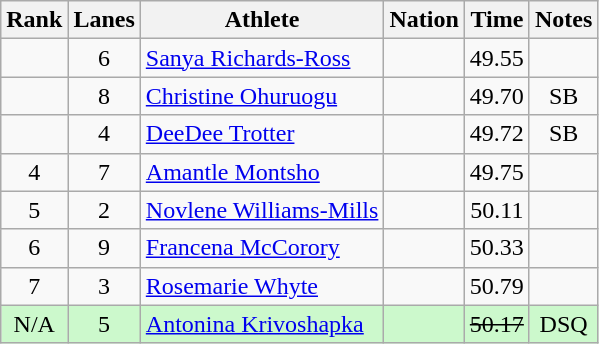<table class="wikitable sortable" style="text-align:center">
<tr>
<th>Rank</th>
<th>Lanes</th>
<th>Athlete</th>
<th>Nation</th>
<th>Time</th>
<th>Notes</th>
</tr>
<tr>
<td></td>
<td>6</td>
<td align=left><a href='#'>Sanya Richards-Ross</a></td>
<td align=left></td>
<td>49.55</td>
<td></td>
</tr>
<tr>
<td></td>
<td>8</td>
<td align=left><a href='#'>Christine Ohuruogu</a></td>
<td align=left></td>
<td>49.70</td>
<td>SB</td>
</tr>
<tr>
<td></td>
<td>4</td>
<td align=left><a href='#'>DeeDee Trotter</a></td>
<td align=left></td>
<td>49.72</td>
<td>SB</td>
</tr>
<tr>
<td>4</td>
<td>7</td>
<td align=left><a href='#'>Amantle Montsho</a></td>
<td align=left></td>
<td>49.75</td>
<td></td>
</tr>
<tr>
<td>5</td>
<td>2</td>
<td align=left><a href='#'>Novlene Williams-Mills</a></td>
<td align=left></td>
<td>50.11</td>
<td></td>
</tr>
<tr>
<td>6</td>
<td>9</td>
<td align=left><a href='#'>Francena McCorory</a></td>
<td align=left></td>
<td>50.33</td>
<td></td>
</tr>
<tr>
<td>7</td>
<td>3</td>
<td align=left><a href='#'>Rosemarie Whyte</a></td>
<td align=left></td>
<td>50.79</td>
<td></td>
</tr>
<tr bgcolor=ccf9cc>
<td>N/A</td>
<td>5</td>
<td align=left><a href='#'>Antonina Krivoshapka</a></td>
<td align=left></td>
<td><s>50.17 </s></td>
<td>DSQ</td>
</tr>
</table>
